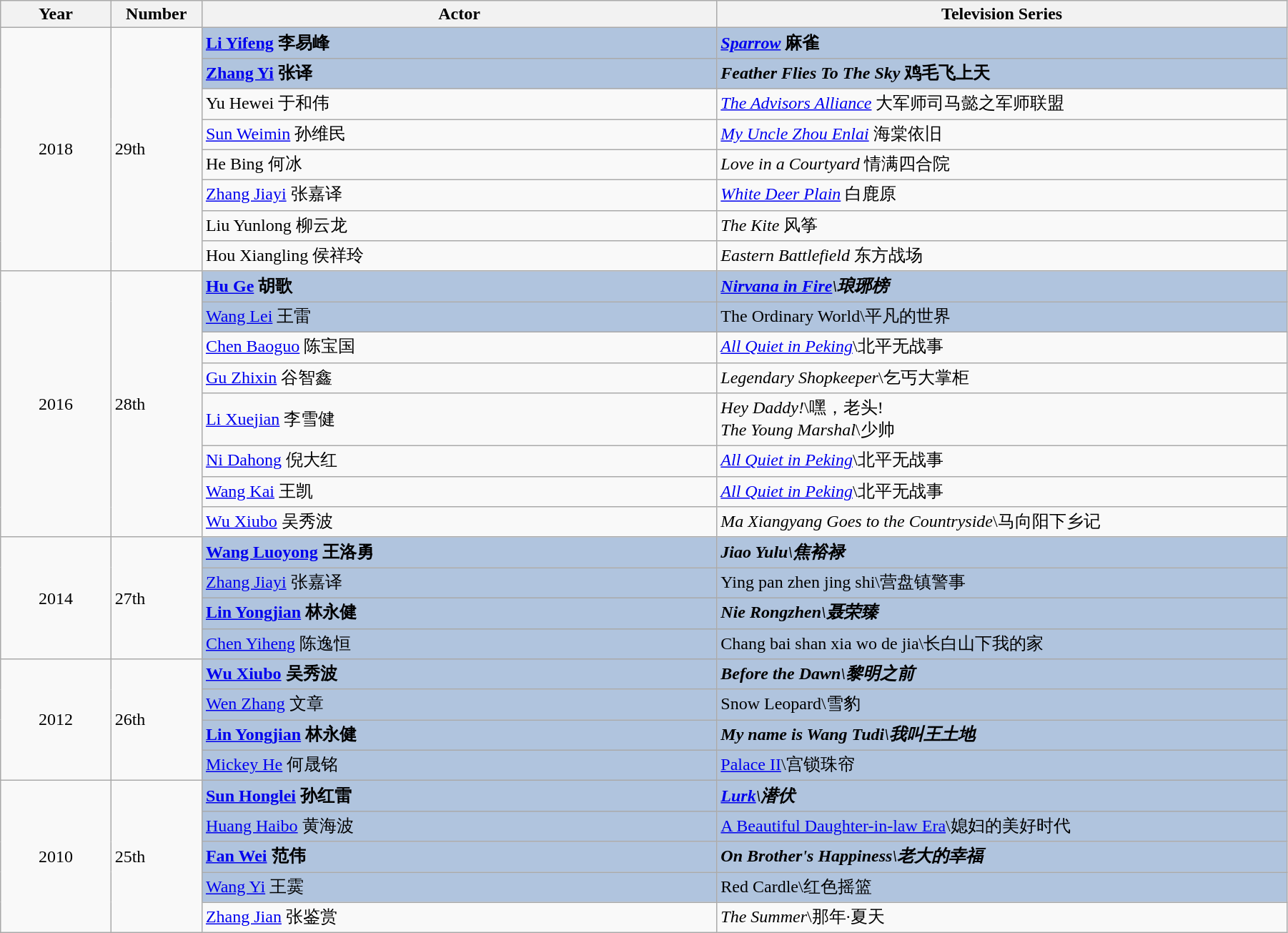<table class="wikitable" width="95%" align="center">
<tr>
<th width="6%">Year</th>
<th width="4%">Number</th>
<th width="28%">Actor</th>
<th width="31%">Television Series</th>
</tr>
<tr>
<td rowspan="8" style="text-align:center;">2018</td>
<td rowspan="8">29th</td>
<td style="background:#B0C4DE;"><strong><a href='#'>Li Yifeng</a> 李易峰</strong></td>
<td style="background:#B0C4DE;"><strong><em><a href='#'>Sparrow</a></em></strong> <strong>麻雀</strong></td>
</tr>
<tr>
<td style="background:#B0C4DE;"><strong><a href='#'>Zhang Yi</a> 张译</strong></td>
<td style="background:#B0C4DE;"><strong><em>Feather Flies To The Sky</em></strong> <strong>鸡毛飞上天</strong></td>
</tr>
<tr>
<td>Yu Hewei 于和伟</td>
<td><em><a href='#'>The Advisors Alliance</a></em> 大军师司马懿之军师联盟</td>
</tr>
<tr>
<td><a href='#'>Sun Weimin</a> 孙维民</td>
<td><em><a href='#'>My Uncle Zhou Enlai</a></em> 海棠依旧</td>
</tr>
<tr>
<td>He Bing 何冰</td>
<td><em>Love in a Courtyard</em> 情满四合院</td>
</tr>
<tr>
<td><a href='#'>Zhang Jiayi</a> 张嘉译</td>
<td><em><a href='#'>White Deer Plain</a></em> 白鹿原</td>
</tr>
<tr>
<td>Liu Yunlong 柳云龙</td>
<td><em>The Kite</em> 风筝</td>
</tr>
<tr>
<td>Hou Xiangling 侯祥玲</td>
<td><em>Eastern Battlefield</em> 东方战场</td>
</tr>
<tr>
<td rowspan="8" style="text-align:center;">2016</td>
<td rowspan="8">28th</td>
<td style="background:#B0C4DE;"><strong><a href='#'>Hu Ge</a> 胡歌</strong></td>
<td style="background:#B0C4DE;"><strong><em><a href='#'>Nirvana in Fire</a><em>\琅琊榜<strong></td>
</tr>
<tr>
<td style="background:#B0C4DE;"></strong><a href='#'>Wang Lei</a> 王雷<strong></td>
<td style="background:#B0C4DE;"></em></strong>The Ordinary World</em>\平凡的世界</strong></td>
</tr>
<tr>
<td><a href='#'>Chen Baoguo</a> 陈宝国</td>
<td><em><a href='#'>All Quiet in Peking</a></em>\北平无战事</td>
</tr>
<tr>
<td><a href='#'>Gu Zhixin</a> 谷智鑫</td>
<td><em>Legendary Shopkeeper</em>\乞丐大掌柜</td>
</tr>
<tr>
<td><a href='#'>Li Xuejian</a> 李雪健</td>
<td><em>Hey Daddy!</em>\嘿，老头! <br> <em>The Young Marshal</em>\少帅</td>
</tr>
<tr>
<td><a href='#'>Ni Dahong</a> 倪大红</td>
<td><em><a href='#'>All Quiet in Peking</a></em>\北平无战事</td>
</tr>
<tr>
<td><a href='#'>Wang Kai</a> 王凯</td>
<td><em><a href='#'>All Quiet in Peking</a></em>\北平无战事</td>
</tr>
<tr>
<td><a href='#'>Wu Xiubo</a> 吴秀波</td>
<td><em>Ma Xiangyang Goes to the Countryside</em>\马向阳下乡记</td>
</tr>
<tr>
<td rowspan="4" style="text-align:center;">2014</td>
<td rowspan="4">27th</td>
<td style="background:#B0C4DE;"><strong><a href='#'>Wang Luoyong</a> 王洛勇</strong></td>
<td style="background:#B0C4DE;"><strong><em>Jiao Yulu<em>\焦裕禄<strong></td>
</tr>
<tr>
<td style="background:#B0C4DE;"></strong> <a href='#'>Zhang Jiayi</a> 张嘉译<strong></td>
<td style="background:#B0C4DE;"></em></strong>Ying pan zhen jing shi</em>\营盘镇警事</strong></td>
</tr>
<tr>
<td style="background:#B0C4DE;"><strong> <a href='#'>Lin Yongjian</a> 林永健</strong></td>
<td style="background:#B0C4DE;"><strong><em>Nie Rongzhen<em>\聂荣臻<strong></td>
</tr>
<tr>
<td style="background:#B0C4DE;"></strong><a href='#'>Chen Yiheng</a> 陈逸恒<strong></td>
<td style="background:#B0C4DE;"></em></strong>Chang bai shan xia wo de jia</em>\长白山下我的家</strong></td>
</tr>
<tr>
<td rowspan="4" style="text-align:center;">2012</td>
<td rowspan="4">26th</td>
<td style="background:#B0C4DE;"><strong><a href='#'>Wu Xiubo</a> 吴秀波</strong></td>
<td style="background:#B0C4DE;"><strong><em>Before the Dawn<em>\黎明之前<strong></td>
</tr>
<tr>
<td style="background:#B0C4DE;"></strong> <a href='#'>Wen Zhang</a> 文章<strong></td>
<td style="background:#B0C4DE;"></em></strong>Snow Leopard</em>\雪豹</strong></td>
</tr>
<tr>
<td style="background:#B0C4DE;"><strong><a href='#'>Lin Yongjian</a> 林永健</strong></td>
<td style="background:#B0C4DE;"><strong><em>My name is Wang Tudi<em>\我叫王土地<strong></td>
</tr>
<tr>
<td style="background:#B0C4DE;"></strong><a href='#'>Mickey He</a> 何晟铭<strong></td>
<td style="background:#B0C4DE;"></em></strong><a href='#'>Palace II</a></em>\宫锁珠帘</strong></td>
</tr>
<tr>
<td rowspan="5" style="text-align:center;">2010</td>
<td rowspan="5">25th</td>
<td style="background:#B0C4DE;"><strong><a href='#'>Sun Honglei</a> 孙红雷</strong></td>
<td style="background:#B0C4DE;"><strong><em><a href='#'>Lurk</a><em>\潜伏<strong></td>
</tr>
<tr>
<td style="background:#B0C4DE;"></strong> <a href='#'>Huang Haibo</a> 黄海波<strong></td>
<td style="background:#B0C4DE;"></em></strong><a href='#'>A Beautiful Daughter-in-law Era</a></em>\媳妇的美好时代</strong></td>
</tr>
<tr>
<td style="background:#B0C4DE;"><strong><a href='#'>Fan Wei</a> 范伟</strong></td>
<td style="background:#B0C4DE;"><strong><em>On Brother's Happiness<em>\老大的幸福<strong></td>
</tr>
<tr>
<td style="background:#B0C4DE;"></strong><a href='#'>Wang Yi</a> 王霙<strong></td>
<td style="background:#B0C4DE;"></em></strong>Red Cardle</em>\红色摇篮</strong></td>
</tr>
<tr>
<td><a href='#'>Zhang Jian</a> 张鉴赏</td>
<td><em>The Summer</em>\那年·夏天</td>
</tr>
</table>
